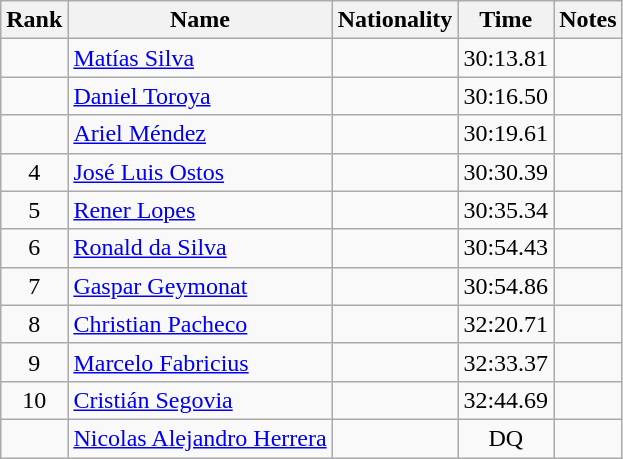<table class="wikitable sortable" style="text-align:center">
<tr>
<th>Rank</th>
<th>Name</th>
<th>Nationality</th>
<th>Time</th>
<th>Notes</th>
</tr>
<tr>
<td align=center></td>
<td align=left><a href='#'>Matías Silva</a></td>
<td align=left></td>
<td>30:13.81</td>
<td></td>
</tr>
<tr>
<td align=center></td>
<td align=left><a href='#'>Daniel Toroya</a></td>
<td align=left></td>
<td>30:16.50</td>
<td></td>
</tr>
<tr>
<td align=center></td>
<td align=left><a href='#'>Ariel Méndez</a></td>
<td align=left></td>
<td>30:19.61</td>
<td></td>
</tr>
<tr>
<td align=center>4</td>
<td align=left><a href='#'>José Luis Ostos</a></td>
<td align=left></td>
<td>30:30.39</td>
<td></td>
</tr>
<tr>
<td align=center>5</td>
<td align=left><a href='#'>Rener Lopes</a></td>
<td align=left></td>
<td>30:35.34</td>
<td></td>
</tr>
<tr>
<td align=center>6</td>
<td align=left><a href='#'>Ronald da Silva</a></td>
<td align=left></td>
<td>30:54.43</td>
<td></td>
</tr>
<tr>
<td align=center>7</td>
<td align=left><a href='#'>Gaspar Geymonat</a></td>
<td align=left></td>
<td>30:54.86</td>
<td></td>
</tr>
<tr>
<td align=center>8</td>
<td align=left><a href='#'>Christian Pacheco</a></td>
<td align=left></td>
<td>32:20.71</td>
<td></td>
</tr>
<tr>
<td align=center>9</td>
<td align=left><a href='#'>Marcelo Fabricius</a></td>
<td align=left></td>
<td>32:33.37</td>
<td></td>
</tr>
<tr>
<td align=center>10</td>
<td align=left><a href='#'>Cristián Segovia</a></td>
<td align=left></td>
<td>32:44.69</td>
<td></td>
</tr>
<tr>
<td align=center></td>
<td align=left><a href='#'>Nicolas Alejandro Herrera</a></td>
<td align=left></td>
<td>DQ</td>
<td></td>
</tr>
</table>
